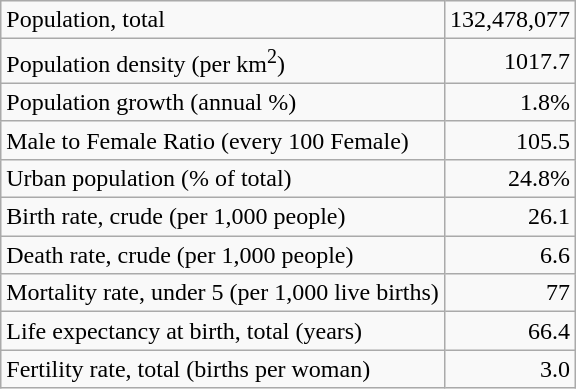<table class="wikitable">
<tr>
<td>Population, total</td>
<td style="text-align: right;">132,478,077</td>
</tr>
<tr>
<td>Population density (per km<sup>2</sup>)</td>
<td style="text-align: right;">1017.7</td>
</tr>
<tr>
<td>Population growth (annual %)</td>
<td style="text-align: right;">1.8%</td>
</tr>
<tr>
<td>Male to Female Ratio (every 100 Female)</td>
<td style="text-align: right;">105.5</td>
</tr>
<tr>
<td>Urban population (% of total)</td>
<td style="text-align: right;">24.8%</td>
</tr>
<tr>
<td>Birth rate, crude (per 1,000 people)</td>
<td style="text-align: right;">26.1</td>
</tr>
<tr>
<td>Death rate, crude (per 1,000 people)</td>
<td style="text-align: right;">6.6</td>
</tr>
<tr>
<td>Mortality rate, under 5 (per 1,000 live births)</td>
<td style="text-align: right;">77</td>
</tr>
<tr>
<td>Life expectancy at birth, total (years)</td>
<td style="text-align: right;">66.4</td>
</tr>
<tr>
<td>Fertility rate, total (births per woman)</td>
<td style="text-align: right;">3.0</td>
</tr>
</table>
